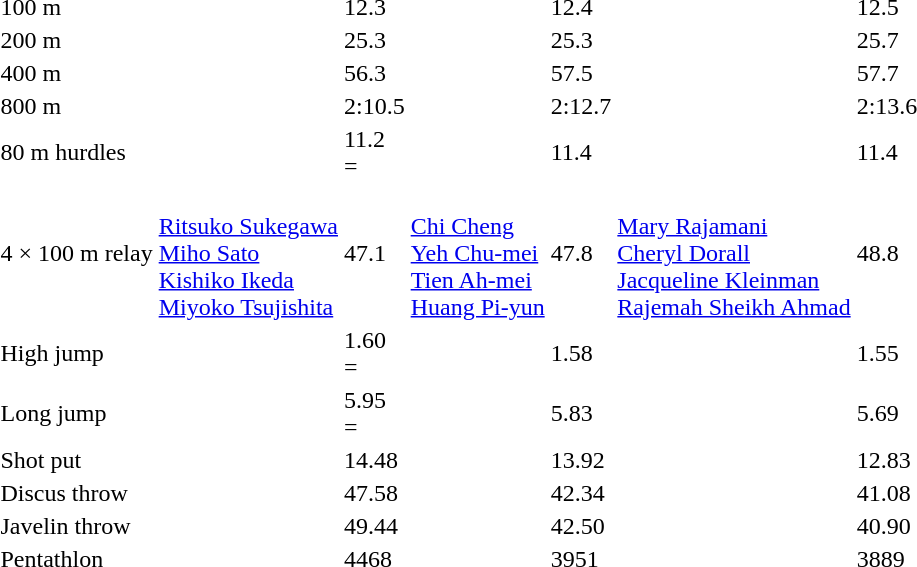<table>
<tr>
<td>100 m<br></td>
<td></td>
<td>12.3</td>
<td></td>
<td>12.4</td>
<td></td>
<td>12.5</td>
</tr>
<tr>
<td>200 m<br></td>
<td></td>
<td>25.3</td>
<td></td>
<td>25.3</td>
<td></td>
<td>25.7</td>
</tr>
<tr>
<td>400 m<br></td>
<td></td>
<td>56.3<br></td>
<td></td>
<td>57.5</td>
<td></td>
<td>57.7</td>
</tr>
<tr>
<td>800 m<br></td>
<td></td>
<td>2:10.5<br></td>
<td></td>
<td>2:12.7</td>
<td></td>
<td>2:13.6</td>
</tr>
<tr>
<td>80 m hurdles<br></td>
<td></td>
<td>11.2<br>=</td>
<td></td>
<td>11.4</td>
<td></td>
<td>11.4</td>
</tr>
<tr>
<td>4 × 100 m relay<br></td>
<td><br><a href='#'>Ritsuko Sukegawa</a><br><a href='#'>Miho Sato</a><br><a href='#'>Kishiko Ikeda</a><br><a href='#'>Miyoko Tsujishita</a></td>
<td>47.1<br></td>
<td><br><a href='#'>Chi Cheng</a><br><a href='#'>Yeh Chu-mei</a><br><a href='#'>Tien Ah-mei</a><br><a href='#'>Huang Pi-yun</a></td>
<td>47.8</td>
<td><br><a href='#'>Mary Rajamani</a><br><a href='#'>Cheryl Dorall</a><br><a href='#'>Jacqueline Kleinman</a><br><a href='#'>Rajemah Sheikh Ahmad</a></td>
<td>48.8</td>
</tr>
<tr>
<td>High jump<br></td>
<td></td>
<td>1.60<br>=</td>
<td></td>
<td>1.58</td>
<td></td>
<td>1.55</td>
</tr>
<tr>
<td>Long jump<br></td>
<td></td>
<td>5.95<br>=</td>
<td></td>
<td>5.83</td>
<td></td>
<td>5.69</td>
</tr>
<tr>
<td>Shot put<br></td>
<td></td>
<td>14.48<br></td>
<td></td>
<td>13.92</td>
<td></td>
<td>12.83</td>
</tr>
<tr>
<td>Discus throw<br></td>
<td></td>
<td>47.58<br></td>
<td></td>
<td>42.34</td>
<td></td>
<td>41.08</td>
</tr>
<tr>
<td>Javelin throw<br></td>
<td></td>
<td>49.44<br></td>
<td></td>
<td>42.50</td>
<td></td>
<td>40.90</td>
</tr>
<tr>
<td>Pentathlon<br></td>
<td></td>
<td>4468<br></td>
<td></td>
<td>3951</td>
<td></td>
<td>3889</td>
</tr>
</table>
